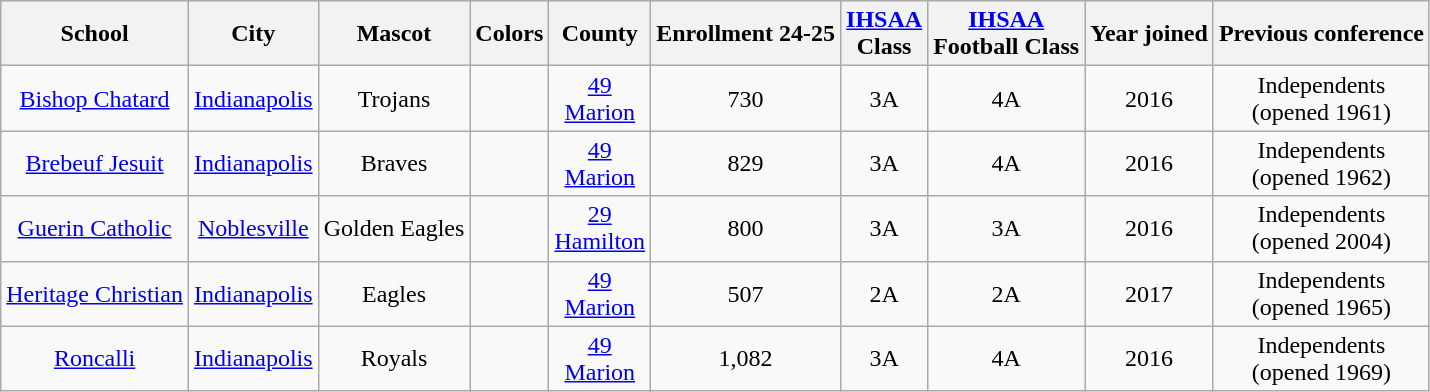<table class="wikitable sortable" style="text-align:center">
<tr>
<th>School</th>
<th>City</th>
<th>Mascot</th>
<th>Colors</th>
<th>County</th>
<th>Enrollment  24-25</th>
<th><a href='#'>IHSAA</a> <br> Class</th>
<th><a href='#'>IHSAA</a> <br> Football Class</th>
<th>Year joined</th>
<th>Previous conference</th>
</tr>
<tr>
<td><a href='#'>Bishop Chatard</a></td>
<td><a href='#'>Indianapolis</a></td>
<td>Trojans</td>
<td> </td>
<td><a href='#'>49 <br> Marion</a></td>
<td>730</td>
<td>3A</td>
<td>4A</td>
<td>2016</td>
<td>Independents<br>(opened 1961)</td>
</tr>
<tr>
<td><a href='#'>Brebeuf Jesuit</a></td>
<td><a href='#'>Indianapolis</a></td>
<td>Braves</td>
<td>  </td>
<td><a href='#'>49 <br> Marion</a></td>
<td>829</td>
<td>3A</td>
<td>4A</td>
<td>2016</td>
<td>Independents<br>(opened 1962)</td>
</tr>
<tr>
<td><a href='#'>Guerin Catholic</a></td>
<td><a href='#'>Noblesville</a></td>
<td>Golden Eagles</td>
<td> </td>
<td><a href='#'>29 <br> Hamilton</a></td>
<td>800</td>
<td>3A</td>
<td>3A</td>
<td>2016</td>
<td>Independents<br>(opened 2004)</td>
</tr>
<tr>
<td><a href='#'>Heritage Christian</a></td>
<td><a href='#'>Indianapolis</a></td>
<td>Eagles</td>
<td> </td>
<td><a href='#'>49 <br> Marion</a></td>
<td>507</td>
<td>2A</td>
<td>2A</td>
<td>2017</td>
<td>Independents<br>(opened 1965)</td>
</tr>
<tr>
<td><a href='#'>Roncalli</a></td>
<td><a href='#'>Indianapolis</a></td>
<td>Royals</td>
<td>  </td>
<td><a href='#'>49 <br> Marion</a></td>
<td>1,082</td>
<td>3A</td>
<td>4A</td>
<td>2016</td>
<td>Independents<br>(opened 1969)</td>
</tr>
</table>
